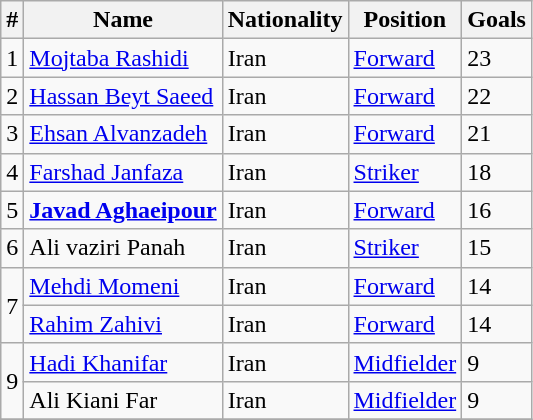<table class="wikitable">
<tr>
<th>#</th>
<th>Name</th>
<th>Nationality</th>
<th>Position</th>
<th>Goals</th>
</tr>
<tr>
<td>1</td>
<td><a href='#'>Mojtaba Rashidi</a></td>
<td> Iran</td>
<td><a href='#'>Forward</a></td>
<td>23</td>
</tr>
<tr>
<td>2</td>
<td><a href='#'>Hassan Beyt Saeed</a></td>
<td> Iran</td>
<td><a href='#'>Forward</a></td>
<td>22</td>
</tr>
<tr>
<td>3</td>
<td><a href='#'>Ehsan Alvanzadeh</a></td>
<td> Iran</td>
<td><a href='#'>Forward</a></td>
<td>21</td>
</tr>
<tr>
<td>4</td>
<td><a href='#'>Farshad Janfaza</a></td>
<td> Iran</td>
<td><a href='#'>Striker</a></td>
<td>18</td>
</tr>
<tr>
<td>5</td>
<td><strong><a href='#'>Javad Aghaeipour</a></strong></td>
<td> Iran</td>
<td><a href='#'>Forward</a></td>
<td>16</td>
</tr>
<tr>
<td>6</td>
<td>Ali vaziri Panah</td>
<td> Iran</td>
<td><a href='#'>Striker</a></td>
<td>15</td>
</tr>
<tr>
<td rowspan="2">7</td>
<td><a href='#'>Mehdi Momeni</a></td>
<td> Iran</td>
<td><a href='#'>Forward</a></td>
<td>14</td>
</tr>
<tr>
<td><a href='#'>Rahim Zahivi</a></td>
<td> Iran</td>
<td><a href='#'>Forward</a></td>
<td>14</td>
</tr>
<tr>
<td rowspan="2">9</td>
<td><a href='#'>Hadi Khanifar</a></td>
<td> Iran</td>
<td><a href='#'>Midfielder</a></td>
<td>9</td>
</tr>
<tr>
<td>Ali Kiani Far</td>
<td> Iran</td>
<td><a href='#'>Midfielder</a></td>
<td>9</td>
</tr>
<tr>
</tr>
</table>
